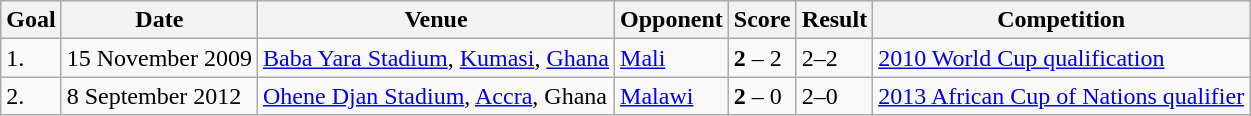<table class="wikitable">
<tr>
<th>Goal</th>
<th>Date</th>
<th>Venue</th>
<th>Opponent</th>
<th>Score</th>
<th>Result</th>
<th>Competition</th>
</tr>
<tr>
<td>1.</td>
<td>15 November 2009</td>
<td><a href='#'>Baba Yara Stadium</a>, <a href='#'>Kumasi</a>, <a href='#'>Ghana</a></td>
<td> <a href='#'>Mali</a></td>
<td><strong>2</strong> – 2</td>
<td>2–2</td>
<td><a href='#'>2010 World Cup qualification</a></td>
</tr>
<tr>
<td>2.</td>
<td>8 September 2012</td>
<td><a href='#'>Ohene Djan Stadium</a>, <a href='#'>Accra</a>, Ghana</td>
<td> <a href='#'>Malawi</a></td>
<td><strong>2</strong> – 0</td>
<td>2–0</td>
<td><a href='#'>2013 African Cup of Nations qualifier</a></td>
</tr>
</table>
